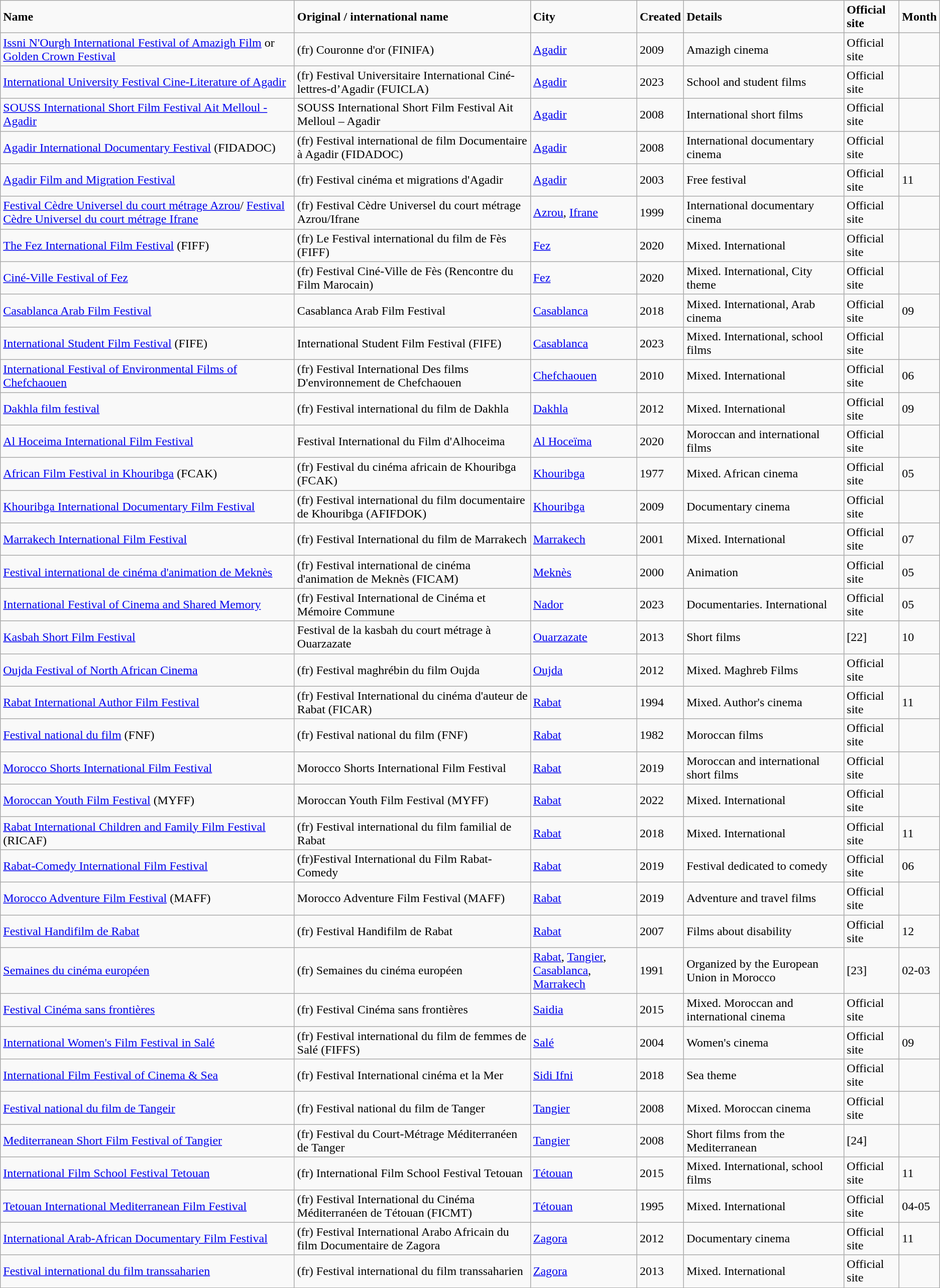<table class="wikitable">
<tr>
<td><strong>Name</strong></td>
<td><strong>Original / international name</strong></td>
<td><strong>City</strong></td>
<td><strong>Created</strong></td>
<td><strong>Details</strong></td>
<td><strong>Official site</strong></td>
<td><strong>Month</strong></td>
</tr>
<tr>
<td><a href='#'>Issni N'Ourgh International Festival of Amazigh Film</a> or <a href='#'>Golden Crown Festival</a></td>
<td>(fr) Couronne d'or (FINIFA)</td>
<td><a href='#'>Agadir</a></td>
<td>2009</td>
<td>Amazigh cinema</td>
<td>Official site</td>
<td></td>
</tr>
<tr>
<td><a href='#'>International University Festival Cine-Literature of Agadir</a></td>
<td>(fr) Festival Universitaire International Ciné-lettres-d’Agadir (FUICLA)</td>
<td><a href='#'>Agadir</a></td>
<td>2023</td>
<td>School and student films</td>
<td>Official site</td>
<td></td>
</tr>
<tr>
<td><a href='#'>SOUSS International Short Film Festival Ait Melloul - Agadir</a></td>
<td>SOUSS International Short Film Festival Ait Melloul – Agadir</td>
<td><a href='#'>Agadir</a></td>
<td>2008</td>
<td>International short films</td>
<td>Official site</td>
<td></td>
</tr>
<tr>
<td><a href='#'>Agadir International Documentary Festival</a> (FIDADOC)</td>
<td>(fr) Festival international de film Documentaire à Agadir (FIDADOC)</td>
<td><a href='#'>Agadir</a></td>
<td>2008</td>
<td>International documentary cinema</td>
<td>Official site</td>
<td></td>
</tr>
<tr>
<td><a href='#'>Agadir Film and Migration Festival</a></td>
<td>(fr) Festival cinéma et migrations d'Agadir</td>
<td><a href='#'>Agadir</a></td>
<td>2003</td>
<td>Free festival</td>
<td>Official site</td>
<td>11</td>
</tr>
<tr>
<td><a href='#'>Festival Cèdre Universel du court métrage Azrou</a>/ <a href='#'>Festival Cèdre Universel du court métrage Ifrane</a></td>
<td>(fr) Festival Cèdre Universel du court métrage Azrou/Ifrane</td>
<td><a href='#'>Azrou</a>, <a href='#'>Ifrane</a></td>
<td>1999</td>
<td>International documentary cinema</td>
<td>Official site</td>
<td></td>
</tr>
<tr>
<td><a href='#'>The Fez International Film Festival</a> (FIFF)</td>
<td>(fr) Le Festival international du film de Fès (FIFF)</td>
<td><a href='#'>Fez</a></td>
<td>2020</td>
<td>Mixed. International</td>
<td>Official site</td>
<td></td>
</tr>
<tr>
<td><a href='#'>Ciné-Ville Festival of Fez</a></td>
<td>(fr) Festival Ciné-Ville de Fès (Rencontre du Film Marocain)</td>
<td><a href='#'>Fez</a></td>
<td>2020</td>
<td>Mixed. International, City theme</td>
<td>Official site</td>
<td></td>
</tr>
<tr>
<td><a href='#'>Casablanca Arab Film Festival</a></td>
<td>Casablanca Arab Film Festival</td>
<td><a href='#'>Casablanca</a></td>
<td>2018</td>
<td>Mixed. International, Arab cinema</td>
<td>Official site</td>
<td>09</td>
</tr>
<tr>
<td><a href='#'>International Student Film Festival</a> (FIFE)</td>
<td>International Student Film Festival (FIFE)</td>
<td><a href='#'>Casablanca</a></td>
<td>2023</td>
<td>Mixed. International, school films</td>
<td>Official site</td>
<td></td>
</tr>
<tr>
<td><a href='#'>International Festival of Environmental Films of Chefchaouen</a></td>
<td>(fr) Festival International Des films D'environnement de Chefchaouen</td>
<td><a href='#'>Chefchaouen</a></td>
<td>2010</td>
<td>Mixed. International</td>
<td>Official site</td>
<td>06</td>
</tr>
<tr>
<td><a href='#'>Dakhla film festival</a></td>
<td>(fr) Festival international du film de Dakhla</td>
<td><a href='#'>Dakhla</a></td>
<td>2012</td>
<td>Mixed. International</td>
<td>Official site</td>
<td>09</td>
</tr>
<tr>
<td><a href='#'>Al Hoceima International Film Festival</a></td>
<td>Festival International du Film d'Alhoceima</td>
<td><a href='#'>Al Hoceïma</a></td>
<td>2020</td>
<td>Moroccan and international films</td>
<td>Official site</td>
<td></td>
</tr>
<tr>
<td><a href='#'>African Film Festival in Khouribga</a> (FCAK)</td>
<td>(fr) Festival du cinéma africain de Khouribga (FCAK)</td>
<td><a href='#'>Khouribga</a></td>
<td>1977</td>
<td>Mixed. African cinema</td>
<td>Official site</td>
<td>05</td>
</tr>
<tr>
<td><a href='#'>Khouribga International Documentary Film Festival</a></td>
<td>(fr) Festival international du film documentaire de Khouribga (AFIFDOK)</td>
<td><a href='#'>Khouribga</a></td>
<td>2009</td>
<td>Documentary cinema</td>
<td>Official site</td>
<td></td>
</tr>
<tr>
<td><a href='#'>Marrakech International Film Festival</a></td>
<td>(fr) Festival International du film de Marrakech</td>
<td><a href='#'>Marrakech</a></td>
<td>2001</td>
<td>Mixed. International</td>
<td>Official site</td>
<td>07</td>
</tr>
<tr>
<td><a href='#'>Festival international de cinéma d'animation de Meknès</a></td>
<td>(fr) Festival international de cinéma d'animation de Meknès (FICAM)</td>
<td><a href='#'>Meknès</a></td>
<td>2000</td>
<td>Animation</td>
<td>Official site</td>
<td>05</td>
</tr>
<tr>
<td><a href='#'>International Festival of Cinema and Shared Memory</a></td>
<td>(fr) Festival International de Cinéma et Mémoire Commune</td>
<td><a href='#'>Nador</a></td>
<td>2023</td>
<td>Documentaries. International</td>
<td>Official site</td>
<td>05</td>
</tr>
<tr>
<td><a href='#'>Kasbah Short Film Festival</a></td>
<td>Festival de la kasbah du court métrage à Ouarzazate</td>
<td><a href='#'>Ouarzazate</a></td>
<td>2013</td>
<td>Short films</td>
<td>[22]</td>
<td>10</td>
</tr>
<tr>
<td><a href='#'>Oujda Festival of North African Cinema</a></td>
<td>(fr) Festival maghrébin du film Oujda</td>
<td><a href='#'>Oujda</a></td>
<td>2012</td>
<td>Mixed. Maghreb Films</td>
<td>Official site</td>
<td></td>
</tr>
<tr>
<td><a href='#'>Rabat International Author Film Festival</a></td>
<td>(fr) Festival International du cinéma d'auteur de Rabat (FICAR)</td>
<td><a href='#'>Rabat</a></td>
<td>1994</td>
<td>Mixed. Author's cinema</td>
<td>Official site</td>
<td>11</td>
</tr>
<tr>
<td><a href='#'>Festival national du film</a> (FNF)</td>
<td>(fr) Festival national du film (FNF)</td>
<td><a href='#'>Rabat</a></td>
<td>1982</td>
<td>Moroccan films</td>
<td>Official site</td>
<td></td>
</tr>
<tr>
<td><a href='#'>Morocco Shorts International Film Festival</a></td>
<td>Morocco Shorts International Film Festival</td>
<td><a href='#'>Rabat</a></td>
<td>2019</td>
<td>Moroccan and international short films</td>
<td>Official site</td>
<td></td>
</tr>
<tr>
<td><a href='#'>Moroccan Youth Film Festival</a> (MYFF)</td>
<td>Moroccan Youth Film Festival (MYFF)</td>
<td><a href='#'>Rabat</a></td>
<td>2022</td>
<td>Mixed. International</td>
<td>Official site</td>
<td></td>
</tr>
<tr>
<td><a href='#'>Rabat International Children and Family Film Festival</a> (RICAF)</td>
<td>(fr) Festival international du film familial de Rabat</td>
<td><a href='#'>Rabat</a></td>
<td>2018</td>
<td>Mixed. International</td>
<td>Official site</td>
<td>11</td>
</tr>
<tr>
<td><a href='#'>Rabat-Comedy International Film Festival</a></td>
<td>(fr)Festival International du Film Rabat-Comedy</td>
<td><a href='#'>Rabat</a></td>
<td>2019</td>
<td>Festival dedicated to comedy</td>
<td>Official site</td>
<td>06</td>
</tr>
<tr>
<td><a href='#'>Morocco Adventure Film Festival</a> (MAFF)</td>
<td>Morocco Adventure Film Festival (MAFF)</td>
<td><a href='#'>Rabat</a></td>
<td>2019</td>
<td>Adventure and travel films</td>
<td>Official site</td>
<td></td>
</tr>
<tr>
<td><a href='#'>Festival Handifilm de Rabat</a></td>
<td>(fr) Festival Handifilm de Rabat</td>
<td><a href='#'>Rabat</a></td>
<td>2007</td>
<td>Films about disability</td>
<td>Official site</td>
<td>12</td>
</tr>
<tr>
<td><a href='#'>Semaines du cinéma européen</a></td>
<td>(fr) Semaines du cinéma européen</td>
<td><a href='#'>Rabat</a>, <a href='#'>Tangier</a>, <a href='#'>Casablanca</a>,<br><a href='#'>Marrakech</a></td>
<td>1991</td>
<td>Organized by the European Union in Morocco</td>
<td>[23]</td>
<td>02-03</td>
</tr>
<tr>
<td><a href='#'>Festival Cinéma sans frontières</a></td>
<td>(fr) Festival Cinéma sans frontières</td>
<td><a href='#'>Saidia</a></td>
<td>2015</td>
<td>Mixed. Moroccan and international cinema</td>
<td>Official site</td>
<td></td>
</tr>
<tr>
<td><a href='#'>International Women's Film Festival in Salé</a></td>
<td>(fr) Festival international du film de femmes de Salé (FIFFS)</td>
<td><a href='#'>Salé</a></td>
<td>2004</td>
<td>Women's cinema</td>
<td>Official site</td>
<td>09</td>
</tr>
<tr>
<td><a href='#'>International Film Festival of Cinema & Sea</a></td>
<td>(fr) Festival International cinéma et la Mer</td>
<td><a href='#'>Sidi Ifni</a></td>
<td>2018</td>
<td>Sea theme</td>
<td>Official site</td>
<td></td>
</tr>
<tr>
<td><a href='#'>Festival national du film de Tangeir</a></td>
<td>(fr) Festival national du film de Tanger</td>
<td><a href='#'>Tangier</a></td>
<td>2008</td>
<td>Mixed. Moroccan cinema</td>
<td>Official site</td>
<td></td>
</tr>
<tr>
<td><a href='#'>Mediterranean Short Film Festival of Tangier</a></td>
<td>(fr) Festival du Court-Métrage Méditerranéen de Tanger</td>
<td><a href='#'>Tangier</a></td>
<td>2008</td>
<td>Short films from the Mediterranean</td>
<td>[24]</td>
<td></td>
</tr>
<tr>
<td><a href='#'>International Film School Festival Tetouan</a></td>
<td>(fr) International Film School Festival Tetouan</td>
<td><a href='#'>Tétouan</a></td>
<td>2015</td>
<td>Mixed. International, school films</td>
<td>Official site</td>
<td>11</td>
</tr>
<tr>
<td><a href='#'>Tetouan International Mediterranean Film Festival</a>  </td>
<td>(fr) Festival International du Cinéma Méditerranéen de Tétouan (FICMT)</td>
<td><a href='#'>Tétouan</a></td>
<td>1995</td>
<td>Mixed. International</td>
<td>Official site</td>
<td>04-05</td>
</tr>
<tr>
<td><a href='#'>International Arab-African Documentary Film Festival</a></td>
<td>(fr) Festival International Arabo Africain du film Documentaire de Zagora</td>
<td><a href='#'>Zagora</a></td>
<td>2012</td>
<td>Documentary cinema</td>
<td>Official site</td>
<td>11</td>
</tr>
<tr>
<td><a href='#'>Festival international du film transsaharien</a></td>
<td>(fr) Festival international du film transsaharien</td>
<td><a href='#'>Zagora</a></td>
<td>2013</td>
<td>Mixed. International</td>
<td>Official site</td>
<td></td>
</tr>
</table>
